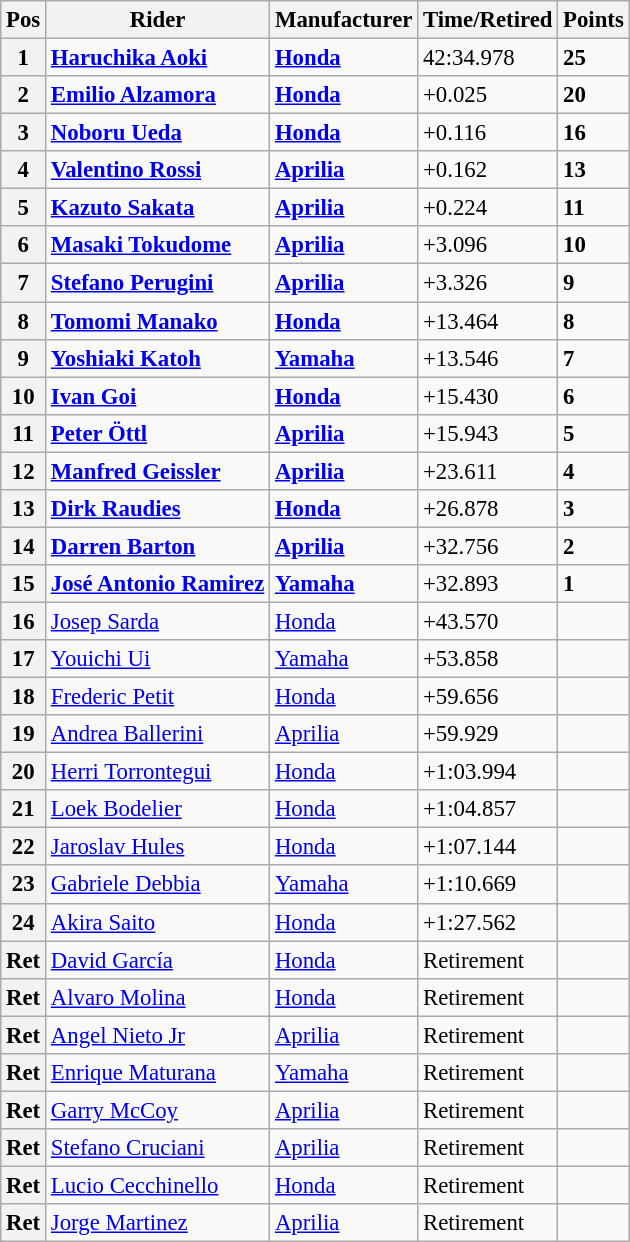<table class="wikitable" style="font-size: 95%;">
<tr>
<th>Pos</th>
<th>Rider</th>
<th>Manufacturer</th>
<th>Time/Retired</th>
<th>Points</th>
</tr>
<tr>
<th>1</th>
<td> <strong><a href='#'>Haruchika Aoki</a></strong></td>
<td><strong><a href='#'>Honda</a></strong></td>
<td>42:34.978</td>
<td><strong>25</strong></td>
</tr>
<tr>
<th>2</th>
<td> <strong><a href='#'>Emilio Alzamora</a></strong></td>
<td><strong><a href='#'>Honda</a></strong></td>
<td>+0.025</td>
<td><strong>20</strong></td>
</tr>
<tr>
<th>3</th>
<td> <strong><a href='#'>Noboru Ueda</a></strong></td>
<td><strong><a href='#'>Honda</a></strong></td>
<td>+0.116</td>
<td><strong>16</strong></td>
</tr>
<tr>
<th>4</th>
<td> <strong><a href='#'>Valentino Rossi</a></strong></td>
<td><strong><a href='#'>Aprilia</a></strong></td>
<td>+0.162</td>
<td><strong>13</strong></td>
</tr>
<tr>
<th>5</th>
<td> <strong><a href='#'>Kazuto Sakata</a></strong></td>
<td><strong><a href='#'>Aprilia</a></strong></td>
<td>+0.224</td>
<td><strong>11</strong></td>
</tr>
<tr>
<th>6</th>
<td> <strong><a href='#'>Masaki Tokudome</a></strong></td>
<td><strong><a href='#'>Aprilia</a></strong></td>
<td>+3.096</td>
<td><strong>10</strong></td>
</tr>
<tr>
<th>7</th>
<td> <strong><a href='#'>Stefano Perugini</a></strong></td>
<td><strong><a href='#'>Aprilia</a></strong></td>
<td>+3.326</td>
<td><strong>9</strong></td>
</tr>
<tr>
<th>8</th>
<td> <strong><a href='#'>Tomomi Manako</a></strong></td>
<td><strong><a href='#'>Honda</a></strong></td>
<td>+13.464</td>
<td><strong>8</strong></td>
</tr>
<tr>
<th>9</th>
<td> <strong><a href='#'>Yoshiaki Katoh</a></strong></td>
<td><strong><a href='#'>Yamaha</a></strong></td>
<td>+13.546</td>
<td><strong>7</strong></td>
</tr>
<tr>
<th>10</th>
<td> <strong><a href='#'>Ivan Goi</a></strong></td>
<td><strong><a href='#'>Honda</a></strong></td>
<td>+15.430</td>
<td><strong>6</strong></td>
</tr>
<tr>
<th>11</th>
<td> <strong><a href='#'>Peter Öttl</a></strong></td>
<td><strong><a href='#'>Aprilia</a></strong></td>
<td>+15.943</td>
<td><strong>5</strong></td>
</tr>
<tr>
<th>12</th>
<td> <strong><a href='#'>Manfred Geissler</a></strong></td>
<td><strong><a href='#'>Aprilia</a></strong></td>
<td>+23.611</td>
<td><strong>4</strong></td>
</tr>
<tr>
<th>13</th>
<td> <strong><a href='#'>Dirk Raudies</a></strong></td>
<td><strong><a href='#'>Honda</a></strong></td>
<td>+26.878</td>
<td><strong>3</strong></td>
</tr>
<tr>
<th>14</th>
<td> <strong><a href='#'>Darren Barton</a></strong></td>
<td><strong><a href='#'>Aprilia</a></strong></td>
<td>+32.756</td>
<td><strong>2</strong></td>
</tr>
<tr>
<th>15</th>
<td> <strong><a href='#'>José Antonio Ramirez</a></strong></td>
<td><strong><a href='#'>Yamaha</a></strong></td>
<td>+32.893</td>
<td><strong>1</strong></td>
</tr>
<tr>
<th>16</th>
<td> <a href='#'>Josep Sarda</a></td>
<td><a href='#'>Honda</a></td>
<td>+43.570</td>
<td></td>
</tr>
<tr>
<th>17</th>
<td> <a href='#'>Youichi Ui</a></td>
<td><a href='#'>Yamaha</a></td>
<td>+53.858</td>
<td></td>
</tr>
<tr>
<th>18</th>
<td> <a href='#'>Frederic Petit</a></td>
<td><a href='#'>Honda</a></td>
<td>+59.656</td>
<td></td>
</tr>
<tr>
<th>19</th>
<td> <a href='#'>Andrea Ballerini</a></td>
<td><a href='#'>Aprilia</a></td>
<td>+59.929</td>
<td></td>
</tr>
<tr>
<th>20</th>
<td> <a href='#'>Herri Torrontegui</a></td>
<td><a href='#'>Honda</a></td>
<td>+1:03.994</td>
<td></td>
</tr>
<tr>
<th>21</th>
<td> <a href='#'>Loek Bodelier</a></td>
<td><a href='#'>Honda</a></td>
<td>+1:04.857</td>
<td></td>
</tr>
<tr>
<th>22</th>
<td> <a href='#'>Jaroslav Hules</a></td>
<td><a href='#'>Honda</a></td>
<td>+1:07.144</td>
<td></td>
</tr>
<tr>
<th>23</th>
<td> <a href='#'>Gabriele Debbia</a></td>
<td><a href='#'>Yamaha</a></td>
<td>+1:10.669</td>
<td></td>
</tr>
<tr>
<th>24</th>
<td> <a href='#'>Akira Saito</a></td>
<td><a href='#'>Honda</a></td>
<td>+1:27.562</td>
<td></td>
</tr>
<tr>
<th>Ret</th>
<td> <a href='#'>David García</a></td>
<td><a href='#'>Honda</a></td>
<td>Retirement</td>
<td></td>
</tr>
<tr>
<th>Ret</th>
<td> <a href='#'>Alvaro Molina</a></td>
<td><a href='#'>Honda</a></td>
<td>Retirement</td>
<td></td>
</tr>
<tr>
<th>Ret</th>
<td> <a href='#'>Angel Nieto Jr</a></td>
<td><a href='#'>Aprilia</a></td>
<td>Retirement</td>
<td></td>
</tr>
<tr>
<th>Ret</th>
<td> <a href='#'>Enrique Maturana</a></td>
<td><a href='#'>Yamaha</a></td>
<td>Retirement</td>
<td></td>
</tr>
<tr>
<th>Ret</th>
<td> <a href='#'>Garry McCoy</a></td>
<td><a href='#'>Aprilia</a></td>
<td>Retirement</td>
<td></td>
</tr>
<tr>
<th>Ret</th>
<td> <a href='#'>Stefano Cruciani</a></td>
<td><a href='#'>Aprilia</a></td>
<td>Retirement</td>
<td></td>
</tr>
<tr>
<th>Ret</th>
<td> <a href='#'>Lucio Cecchinello</a></td>
<td><a href='#'>Honda</a></td>
<td>Retirement</td>
<td></td>
</tr>
<tr>
<th>Ret</th>
<td> <a href='#'>Jorge Martinez</a></td>
<td><a href='#'>Aprilia</a></td>
<td>Retirement</td>
<td></td>
</tr>
</table>
